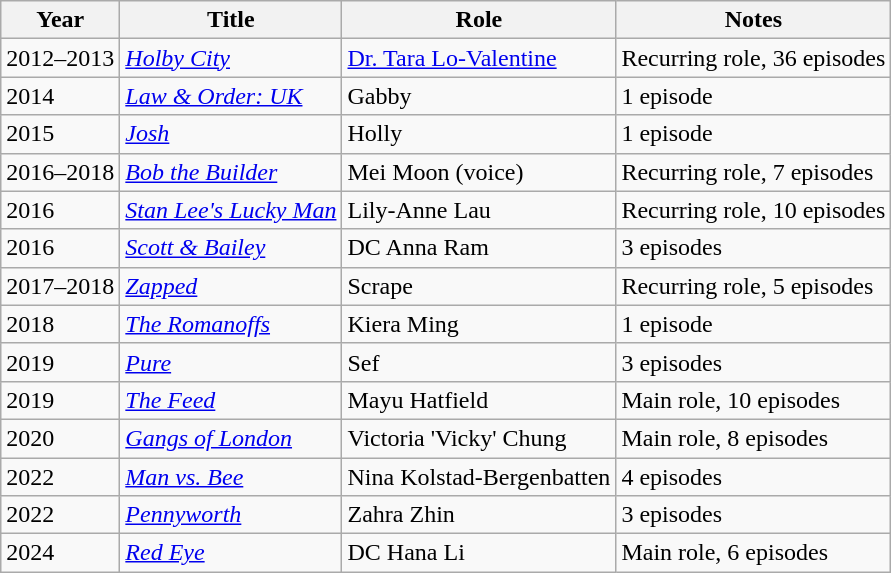<table class="wikitable sortable">
<tr>
<th>Year</th>
<th>Title</th>
<th>Role</th>
<th class="unsortable">Notes</th>
</tr>
<tr>
<td>2012–2013</td>
<td><em><a href='#'>Holby City</a></em></td>
<td><a href='#'>Dr. Tara Lo-Valentine</a></td>
<td>Recurring role, 36 episodes</td>
</tr>
<tr>
<td>2014</td>
<td><em><a href='#'>Law & Order: UK</a></em></td>
<td>Gabby</td>
<td>1 episode</td>
</tr>
<tr>
<td>2015</td>
<td><em><a href='#'>Josh</a></em></td>
<td>Holly</td>
<td>1 episode</td>
</tr>
<tr>
<td>2016–2018</td>
<td><em><a href='#'>Bob the Builder</a></em></td>
<td>Mei Moon (voice)</td>
<td>Recurring role, 7 episodes</td>
</tr>
<tr>
<td>2016</td>
<td><em><a href='#'>Stan Lee's Lucky Man</a></em></td>
<td>Lily-Anne Lau</td>
<td>Recurring role, 10 episodes</td>
</tr>
<tr>
<td>2016</td>
<td><em><a href='#'>Scott & Bailey</a></em></td>
<td>DC Anna Ram</td>
<td>3 episodes</td>
</tr>
<tr>
<td>2017–2018</td>
<td><em><a href='#'>Zapped</a></em></td>
<td>Scrape</td>
<td>Recurring role, 5 episodes</td>
</tr>
<tr>
<td>2018</td>
<td><em><a href='#'>The Romanoffs</a></em></td>
<td>Kiera Ming</td>
<td>1 episode</td>
</tr>
<tr>
<td>2019</td>
<td><em><a href='#'>Pure</a> </em></td>
<td>Sef</td>
<td>3 episodes</td>
</tr>
<tr>
<td>2019</td>
<td><em><a href='#'>The Feed</a></em></td>
<td>Mayu Hatfield</td>
<td>Main role, 10 episodes</td>
</tr>
<tr>
<td>2020</td>
<td><em><a href='#'>Gangs of London</a></em></td>
<td>Victoria 'Vicky' Chung</td>
<td>Main role, 8 episodes</td>
</tr>
<tr>
<td>2022</td>
<td><em><a href='#'>Man vs. Bee</a></em></td>
<td>Nina Kolstad-Bergenbatten</td>
<td>4 episodes</td>
</tr>
<tr>
<td>2022</td>
<td><em><a href='#'>Pennyworth</a></em></td>
<td>Zahra Zhin</td>
<td>3 episodes</td>
</tr>
<tr>
<td>2024</td>
<td><em><a href='#'>Red Eye</a></em></td>
<td>DC Hana Li</td>
<td>Main role, 6 episodes</td>
</tr>
</table>
